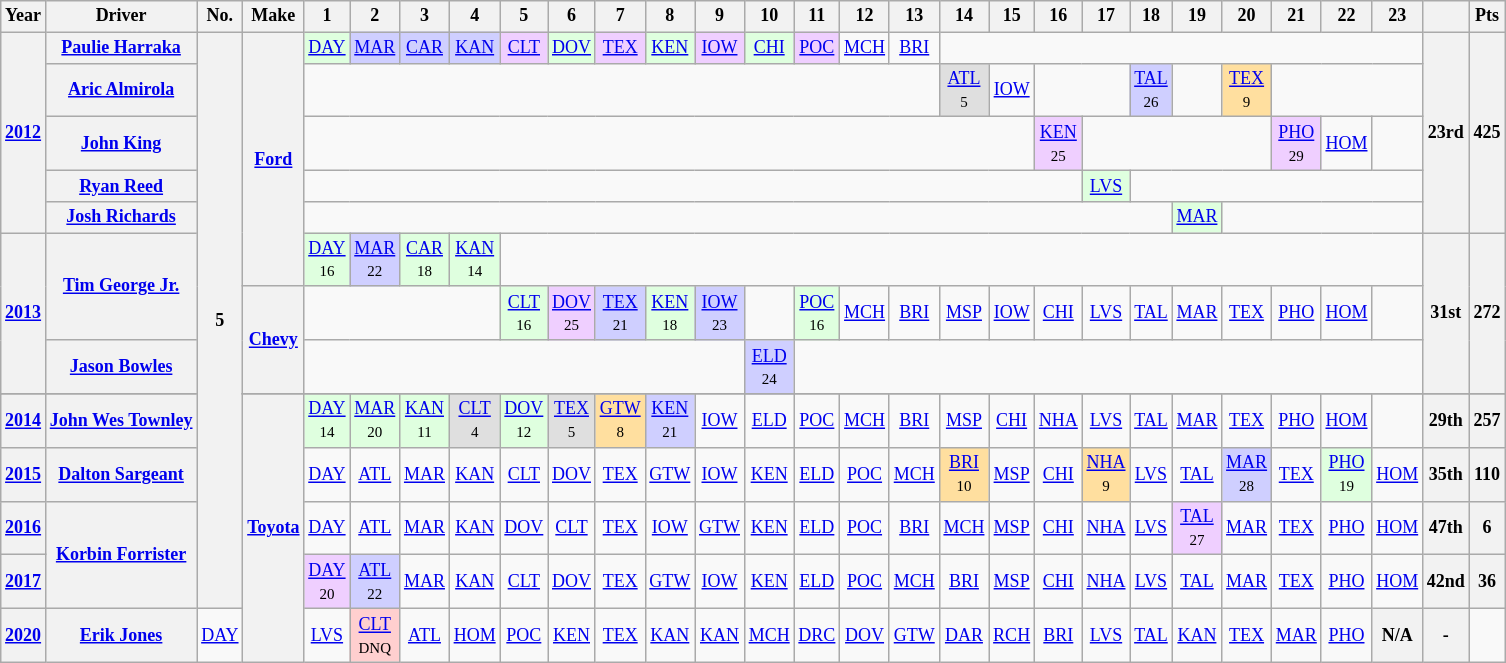<table class="wikitable" style="text-align:center; font-size:75%">
<tr>
<th>Year</th>
<th>Driver</th>
<th>No.</th>
<th>Make</th>
<th>1</th>
<th>2</th>
<th>3</th>
<th>4</th>
<th>5</th>
<th>6</th>
<th>7</th>
<th>8</th>
<th>9</th>
<th>10</th>
<th>11</th>
<th>12</th>
<th>13</th>
<th>14</th>
<th>15</th>
<th>16</th>
<th>17</th>
<th>18</th>
<th>19</th>
<th>20</th>
<th>21</th>
<th>22</th>
<th>23</th>
<th></th>
<th>Pts</th>
</tr>
<tr>
<th rowspan=5><a href='#'>2012</a></th>
<th><a href='#'>Paulie Harraka</a></th>
<th rowspan=13>5</th>
<th rowspan=6><a href='#'>Ford</a></th>
<td style="background:#DFFFDF;"><a href='#'>DAY</a><br></td>
<td style="background:#CFCFFF;"><a href='#'>MAR</a><br></td>
<td style="background:#CFCFFF;"><a href='#'>CAR</a><br></td>
<td style="background:#CFCFFF;"><a href='#'>KAN</a><br></td>
<td style="background:#EFCFFF;"><a href='#'>CLT</a><br></td>
<td style="background:#DFFFDF;"><a href='#'>DOV</a><br></td>
<td style="background:#EFCFFF;"><a href='#'>TEX</a><br></td>
<td style="background:#DFFFDF;"><a href='#'>KEN</a><br></td>
<td style="background:#EFCFFF;"><a href='#'>IOW</a><br></td>
<td style="background:#DFFFDF;"><a href='#'>CHI</a><br></td>
<td style="background:#EFCFFF;"><a href='#'>POC</a><br></td>
<td><a href='#'>MCH</a></td>
<td><a href='#'>BRI</a></td>
<td colspan=10></td>
<th rowspan=5>23rd</th>
<th rowspan=5>425</th>
</tr>
<tr>
<th><a href='#'>Aric Almirola</a></th>
<td colspan=13></td>
<td style="background:#DFDFDF;"><a href='#'>ATL</a><br><small>5</small></td>
<td><a href='#'>IOW</a></td>
<td colspan=2></td>
<td style="background:#CFCFFF;"><a href='#'>TAL</a><br><small>26</small></td>
<td></td>
<td style="background:#FFDF9F;"><a href='#'>TEX</a><br><small>9</small></td>
<td colspan=3></td>
</tr>
<tr>
<th><a href='#'>John King</a></th>
<td colspan=15></td>
<td style="background:#EFCFFF;"><a href='#'>KEN</a><br><small>25</small></td>
<td colspan=4></td>
<td style="background:#EFCFFF;"><a href='#'>PHO</a><br><small>29</small></td>
<td><a href='#'>HOM</a></td>
<td></td>
</tr>
<tr>
<th><a href='#'>Ryan Reed</a></th>
<td colspan=16></td>
<td style="background:#DFFFDF;"><a href='#'>LVS</a><br></td>
<td colspan=6></td>
</tr>
<tr>
<th><a href='#'>Josh Richards</a></th>
<td colspan=18></td>
<td style="background:#DFFFDF;"><a href='#'>MAR</a><br></td>
<td colspan=4></td>
</tr>
<tr>
<th rowspan=3><a href='#'>2013</a></th>
<th rowspan=2><a href='#'>Tim George Jr.</a></th>
<td style="background:#DFFFDF;"><a href='#'>DAY</a><br><small>16</small></td>
<td style="background:#CFCFFF;"><a href='#'>MAR</a><br><small>22</small></td>
<td style="background:#DFFFDF;"><a href='#'>CAR</a><br><small>18</small></td>
<td style="background:#DFFFDF;"><a href='#'>KAN</a><br><small>14</small></td>
<td colspan=19></td>
<th rowspan=3>31st</th>
<th rowspan=3>272</th>
</tr>
<tr>
<th rowspan=2><a href='#'>Chevy</a></th>
<td colspan=4></td>
<td style="background:#DFFFDF;"><a href='#'>CLT</a><br><small>16</small></td>
<td style="background:#EFCFFF;"><a href='#'>DOV</a><br><small>25</small></td>
<td style="background:#CFCFFF;"><a href='#'>TEX</a><br><small>21</small></td>
<td style="background:#DFFFDF;"><a href='#'>KEN</a><br><small>18</small></td>
<td style="background:#CFCFFF;"><a href='#'>IOW</a><br><small>23</small></td>
<td></td>
<td style="background:#DFFFDF;"><a href='#'>POC</a><br><small>16</small></td>
<td><a href='#'>MCH</a></td>
<td><a href='#'>BRI</a></td>
<td><a href='#'>MSP</a></td>
<td><a href='#'>IOW</a></td>
<td><a href='#'>CHI</a></td>
<td><a href='#'>LVS</a></td>
<td><a href='#'>TAL</a></td>
<td><a href='#'>MAR</a></td>
<td><a href='#'>TEX</a></td>
<td><a href='#'>PHO</a></td>
<td><a href='#'>HOM</a></td>
<td></td>
</tr>
<tr>
<th><a href='#'>Jason Bowles</a></th>
<td colspan=9></td>
<td style="background:#CFCFFF;"><a href='#'>ELD</a><br><small>24</small></td>
<td colspan=13></td>
</tr>
<tr>
</tr>
<tr>
<th><a href='#'>2014</a></th>
<th><a href='#'>John Wes Townley</a></th>
<th rowspan=5><a href='#'>Toyota</a></th>
<td style="background:#DFFFDF;"><a href='#'>DAY</a><br><small>14</small></td>
<td style="background:#DFFFDF;"><a href='#'>MAR</a><br><small>20</small></td>
<td style="background:#DFFFDF;"><a href='#'>KAN</a><br><small>11</small></td>
<td style="background:#DFDFDF;"><a href='#'>CLT</a><br><small>4</small></td>
<td style="background:#DFFFDF;"><a href='#'>DOV</a><br><small>12</small></td>
<td style="background:#DFDFDF;"><a href='#'>TEX</a><br><small>5</small></td>
<td style="background:#FFDF9F;"><a href='#'>GTW</a><br><small>8</small></td>
<td style="background:#CFCFFF;"><a href='#'>KEN</a><br><small>21</small></td>
<td><a href='#'>IOW</a></td>
<td><a href='#'>ELD</a></td>
<td><a href='#'>POC</a></td>
<td><a href='#'>MCH</a></td>
<td><a href='#'>BRI</a></td>
<td><a href='#'>MSP</a></td>
<td><a href='#'>CHI</a></td>
<td><a href='#'>NHA</a></td>
<td><a href='#'>LVS</a></td>
<td><a href='#'>TAL</a></td>
<td><a href='#'>MAR</a></td>
<td><a href='#'>TEX</a></td>
<td><a href='#'>PHO</a></td>
<td><a href='#'>HOM</a></td>
<td></td>
<th>29th</th>
<th>257</th>
</tr>
<tr>
<th><a href='#'>2015</a></th>
<th><a href='#'>Dalton Sargeant</a></th>
<td><a href='#'>DAY</a></td>
<td><a href='#'>ATL</a></td>
<td><a href='#'>MAR</a></td>
<td><a href='#'>KAN</a></td>
<td><a href='#'>CLT</a></td>
<td><a href='#'>DOV</a></td>
<td><a href='#'>TEX</a></td>
<td><a href='#'>GTW</a></td>
<td><a href='#'>IOW</a></td>
<td><a href='#'>KEN</a></td>
<td><a href='#'>ELD</a></td>
<td><a href='#'>POC</a></td>
<td><a href='#'>MCH</a></td>
<td style="background:#FFDF9F;"><a href='#'>BRI</a><br><small>10</small></td>
<td><a href='#'>MSP</a></td>
<td><a href='#'>CHI</a></td>
<td style="background:#FFDF9F;"><a href='#'>NHA</a><br><small>9</small></td>
<td><a href='#'>LVS</a></td>
<td><a href='#'>TAL</a></td>
<td style="background:#CFCFFF;"><a href='#'>MAR</a><br><small>28</small></td>
<td><a href='#'>TEX</a></td>
<td style="background:#DFFFDF;"><a href='#'>PHO</a><br><small>19</small></td>
<td><a href='#'>HOM</a></td>
<th>35th</th>
<th>110</th>
</tr>
<tr>
<th><a href='#'>2016</a></th>
<th rowspan=2><a href='#'>Korbin Forrister</a></th>
<td><a href='#'>DAY</a></td>
<td><a href='#'>ATL</a></td>
<td><a href='#'>MAR</a></td>
<td><a href='#'>KAN</a></td>
<td><a href='#'>DOV</a></td>
<td><a href='#'>CLT</a></td>
<td><a href='#'>TEX</a></td>
<td><a href='#'>IOW</a></td>
<td><a href='#'>GTW</a></td>
<td><a href='#'>KEN</a></td>
<td><a href='#'>ELD</a></td>
<td><a href='#'>POC</a></td>
<td><a href='#'>BRI</a></td>
<td><a href='#'>MCH</a></td>
<td><a href='#'>MSP</a></td>
<td><a href='#'>CHI</a></td>
<td><a href='#'>NHA</a></td>
<td><a href='#'>LVS</a></td>
<td style="background:#EFCFFF;"><a href='#'>TAL</a><br><small>27</small></td>
<td><a href='#'>MAR</a></td>
<td><a href='#'>TEX</a></td>
<td><a href='#'>PHO</a></td>
<td><a href='#'>HOM</a></td>
<th>47th</th>
<th>6</th>
</tr>
<tr>
<th><a href='#'>2017</a></th>
<td style="background:#EFCFFF;"><a href='#'>DAY</a><br><small>20</small></td>
<td style="background:#CFCFFF;"><a href='#'>ATL</a><br><small>22</small></td>
<td><a href='#'>MAR</a></td>
<td><a href='#'>KAN</a></td>
<td><a href='#'>CLT</a></td>
<td><a href='#'>DOV</a></td>
<td><a href='#'>TEX</a></td>
<td><a href='#'>GTW</a></td>
<td><a href='#'>IOW</a></td>
<td><a href='#'>KEN</a></td>
<td><a href='#'>ELD</a></td>
<td><a href='#'>POC</a></td>
<td><a href='#'>MCH</a></td>
<td><a href='#'>BRI</a></td>
<td><a href='#'>MSP</a></td>
<td><a href='#'>CHI</a></td>
<td><a href='#'>NHA</a></td>
<td><a href='#'>LVS</a></td>
<td><a href='#'>TAL</a></td>
<td><a href='#'>MAR</a></td>
<td><a href='#'>TEX</a></td>
<td><a href='#'>PHO</a></td>
<td><a href='#'>HOM</a></td>
<th>42nd</th>
<th>36</th>
</tr>
<tr>
<th><a href='#'>2020</a></th>
<th><a href='#'>Erik Jones</a></th>
<td><a href='#'>DAY</a></td>
<td><a href='#'>LVS</a></td>
<td style="background:#FFCFCF;"><a href='#'>CLT</a><br><small>DNQ</small></td>
<td><a href='#'>ATL</a></td>
<td><a href='#'>HOM</a></td>
<td><a href='#'>POC</a></td>
<td><a href='#'>KEN</a></td>
<td><a href='#'>TEX</a></td>
<td><a href='#'>KAN</a></td>
<td><a href='#'>KAN</a></td>
<td><a href='#'>MCH</a></td>
<td><a href='#'>DRC</a></td>
<td><a href='#'>DOV</a></td>
<td><a href='#'>GTW</a></td>
<td><a href='#'>DAR</a></td>
<td><a href='#'>RCH</a></td>
<td><a href='#'>BRI</a></td>
<td><a href='#'>LVS</a></td>
<td><a href='#'>TAL</a></td>
<td><a href='#'>KAN</a></td>
<td><a href='#'>TEX</a></td>
<td><a href='#'>MAR</a></td>
<td><a href='#'>PHO</a></td>
<th>N/A</th>
<th>-</th>
</tr>
</table>
